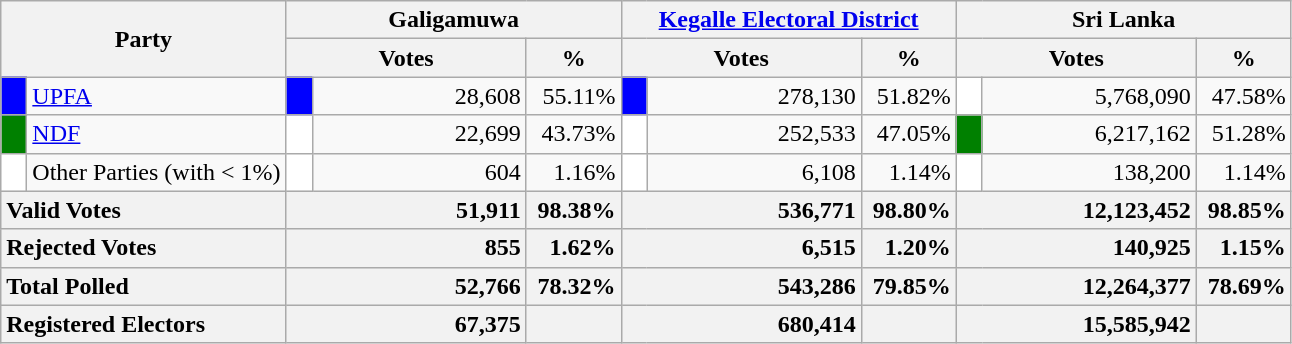<table class="wikitable">
<tr>
<th colspan="2" width="144px"rowspan="2">Party</th>
<th colspan="3" width="216px">Galigamuwa</th>
<th colspan="3" width="216px"><a href='#'>Kegalle Electoral District</a></th>
<th colspan="3" width="216px">Sri Lanka</th>
</tr>
<tr>
<th colspan="2" width="144px">Votes</th>
<th>%</th>
<th colspan="2" width="144px">Votes</th>
<th>%</th>
<th colspan="2" width="144px">Votes</th>
<th>%</th>
</tr>
<tr>
<td style="background-color:blue;" width="10px"></td>
<td style="text-align:left;"><a href='#'>UPFA</a></td>
<td style="background-color:blue;" width="10px"></td>
<td style="text-align:right;">28,608</td>
<td style="text-align:right;">55.11%</td>
<td style="background-color:blue;" width="10px"></td>
<td style="text-align:right;">278,130</td>
<td style="text-align:right;">51.82%</td>
<td style="background-color:white;" width="10px"></td>
<td style="text-align:right;">5,768,090</td>
<td style="text-align:right;">47.58%</td>
</tr>
<tr>
<td style="background-color:green;" width="10px"></td>
<td style="text-align:left;"><a href='#'>NDF</a></td>
<td style="background-color:white;" width="10px"></td>
<td style="text-align:right;">22,699</td>
<td style="text-align:right;">43.73%</td>
<td style="background-color:white;" width="10px"></td>
<td style="text-align:right;">252,533</td>
<td style="text-align:right;">47.05%</td>
<td style="background-color:green;" width="10px"></td>
<td style="text-align:right;">6,217,162</td>
<td style="text-align:right;">51.28%</td>
</tr>
<tr>
<td style="background-color:white;" width="10px"></td>
<td style="text-align:left;">Other Parties (with < 1%)</td>
<td style="background-color:white;" width="10px"></td>
<td style="text-align:right;">604</td>
<td style="text-align:right;">1.16%</td>
<td style="background-color:white;" width="10px"></td>
<td style="text-align:right;">6,108</td>
<td style="text-align:right;">1.14%</td>
<td style="background-color:white;" width="10px"></td>
<td style="text-align:right;">138,200</td>
<td style="text-align:right;">1.14%</td>
</tr>
<tr>
<th colspan="2" width="144px"style="text-align:left;">Valid Votes</th>
<th style="text-align:right;"colspan="2" width="144px">51,911</th>
<th style="text-align:right;">98.38%</th>
<th style="text-align:right;"colspan="2" width="144px">536,771</th>
<th style="text-align:right;">98.80%</th>
<th style="text-align:right;"colspan="2" width="144px">12,123,452</th>
<th style="text-align:right;">98.85%</th>
</tr>
<tr>
<th colspan="2" width="144px"style="text-align:left;">Rejected Votes</th>
<th style="text-align:right;"colspan="2" width="144px">855</th>
<th style="text-align:right;">1.62%</th>
<th style="text-align:right;"colspan="2" width="144px">6,515</th>
<th style="text-align:right;">1.20%</th>
<th style="text-align:right;"colspan="2" width="144px">140,925</th>
<th style="text-align:right;">1.15%</th>
</tr>
<tr>
<th colspan="2" width="144px"style="text-align:left;">Total Polled</th>
<th style="text-align:right;"colspan="2" width="144px">52,766</th>
<th style="text-align:right;">78.32%</th>
<th style="text-align:right;"colspan="2" width="144px">543,286</th>
<th style="text-align:right;">79.85%</th>
<th style="text-align:right;"colspan="2" width="144px">12,264,377</th>
<th style="text-align:right;">78.69%</th>
</tr>
<tr>
<th colspan="2" width="144px"style="text-align:left;">Registered Electors</th>
<th style="text-align:right;"colspan="2" width="144px">67,375</th>
<th></th>
<th style="text-align:right;"colspan="2" width="144px">680,414</th>
<th></th>
<th style="text-align:right;"colspan="2" width="144px">15,585,942</th>
<th></th>
</tr>
</table>
